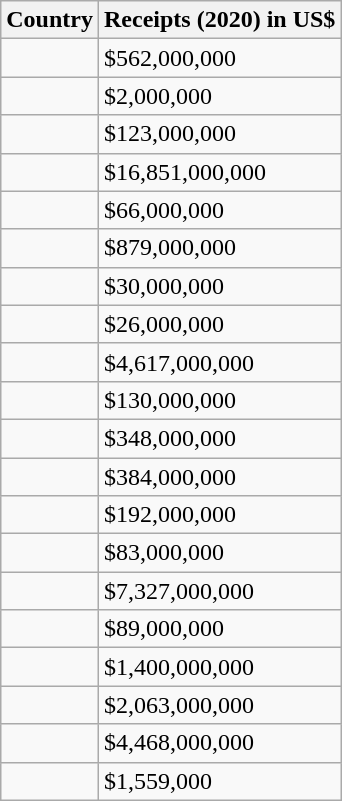<table class="wikitable sortable">
<tr>
<th>Country</th>
<th>Receipts (2020) in US$</th>
</tr>
<tr>
<td></td>
<td>$562,000,000</td>
</tr>
<tr>
<td></td>
<td>$2,000,000</td>
</tr>
<tr>
<td></td>
<td>$123,000,000</td>
</tr>
<tr>
<td></td>
<td>$16,851,000,000</td>
</tr>
<tr>
<td></td>
<td>$66,000,000</td>
</tr>
<tr>
<td></td>
<td>$879,000,000</td>
</tr>
<tr>
<td></td>
<td>$30,000,000</td>
</tr>
<tr>
<td></td>
<td>$26,000,000</td>
</tr>
<tr>
<td></td>
<td>$4,617,000,000</td>
</tr>
<tr>
<td></td>
<td>$130,000,000</td>
</tr>
<tr>
<td></td>
<td>$348,000,000</td>
</tr>
<tr>
<td></td>
<td>$384,000,000</td>
</tr>
<tr>
<td></td>
<td>$192,000,000</td>
</tr>
<tr>
<td></td>
<td>$83,000,000</td>
</tr>
<tr>
<td></td>
<td>$7,327,000,000</td>
</tr>
<tr>
<td></td>
<td>$89,000,000</td>
</tr>
<tr>
<td></td>
<td>$1,400,000,000</td>
</tr>
<tr>
<td></td>
<td>$2,063,000,000</td>
</tr>
<tr>
<td></td>
<td>$4,468,000,000</td>
</tr>
<tr>
<td></td>
<td>$1,559,000</td>
</tr>
</table>
